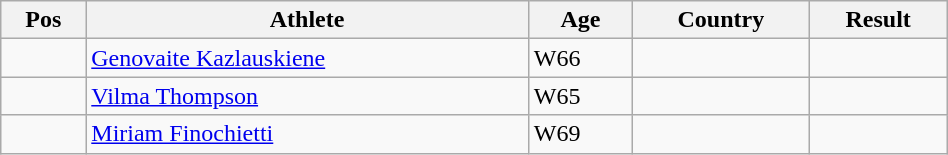<table class="wikitable"  style="text-align:center; width:50%;">
<tr>
<th>Pos</th>
<th>Athlete</th>
<th>Age</th>
<th>Country</th>
<th>Result</th>
</tr>
<tr>
<td align=center></td>
<td align=left><a href='#'>Genovaite Kazlauskiene</a></td>
<td align=left>W66</td>
<td align=left></td>
<td></td>
</tr>
<tr>
<td align=center></td>
<td align=left><a href='#'>Vilma Thompson</a></td>
<td align=left>W65</td>
<td align=left></td>
<td></td>
</tr>
<tr>
<td align=center></td>
<td align=left><a href='#'>Miriam Finochietti</a></td>
<td align=left>W69</td>
<td align=left></td>
<td></td>
</tr>
</table>
